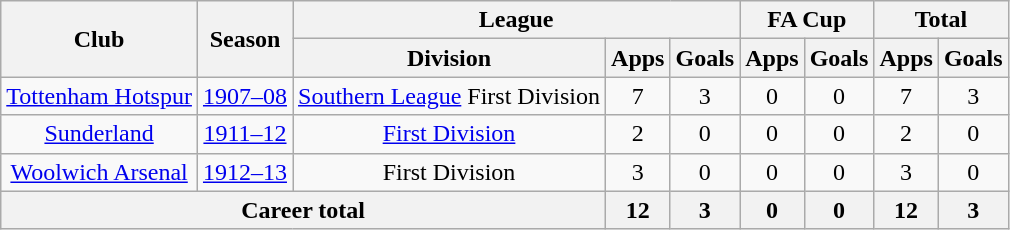<table class="wikitable" style="text-align: center;">
<tr>
<th rowspan="2">Club</th>
<th rowspan="2">Season</th>
<th colspan="3">League</th>
<th colspan="2">FA Cup</th>
<th colspan="2">Total</th>
</tr>
<tr>
<th>Division</th>
<th>Apps</th>
<th>Goals</th>
<th>Apps</th>
<th>Goals</th>
<th>Apps</th>
<th>Goals</th>
</tr>
<tr>
<td><a href='#'>Tottenham Hotspur</a></td>
<td><a href='#'>1907–08</a></td>
<td><a href='#'>Southern League</a> First Division</td>
<td>7</td>
<td>3</td>
<td>0</td>
<td>0</td>
<td>7</td>
<td>3</td>
</tr>
<tr>
<td><a href='#'>Sunderland</a></td>
<td><a href='#'>1911–12</a></td>
<td><a href='#'>First Division</a></td>
<td>2</td>
<td>0</td>
<td>0</td>
<td>0</td>
<td>2</td>
<td>0</td>
</tr>
<tr>
<td><a href='#'>Woolwich Arsenal</a></td>
<td><a href='#'>1912–13</a></td>
<td>First Division</td>
<td>3</td>
<td>0</td>
<td>0</td>
<td>0</td>
<td>3</td>
<td>0</td>
</tr>
<tr>
<th colspan="3">Career total</th>
<th>12</th>
<th>3</th>
<th>0</th>
<th>0</th>
<th>12</th>
<th>3</th>
</tr>
</table>
